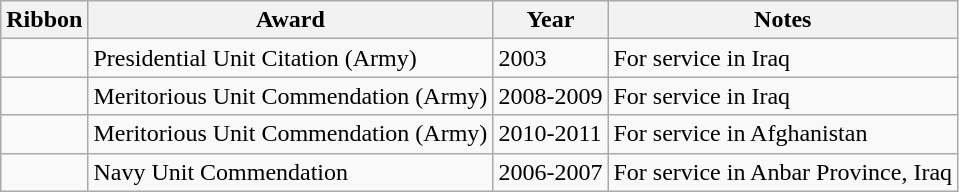<table class="wikitable">
<tr>
<th>Ribbon</th>
<th>Award</th>
<th>Year</th>
<th>Notes</th>
</tr>
<tr>
<td></td>
<td>Presidential Unit Citation (Army)</td>
<td>2003</td>
<td>For service in Iraq</td>
</tr>
<tr>
<td></td>
<td>Meritorious Unit Commendation (Army)</td>
<td>2008-2009</td>
<td>For service in Iraq</td>
</tr>
<tr>
<td></td>
<td>Meritorious Unit Commendation (Army)</td>
<td>2010-2011</td>
<td>For service in Afghanistan</td>
</tr>
<tr>
<td></td>
<td>Navy Unit Commendation</td>
<td>2006-2007</td>
<td>For service in Anbar Province, Iraq</td>
</tr>
</table>
